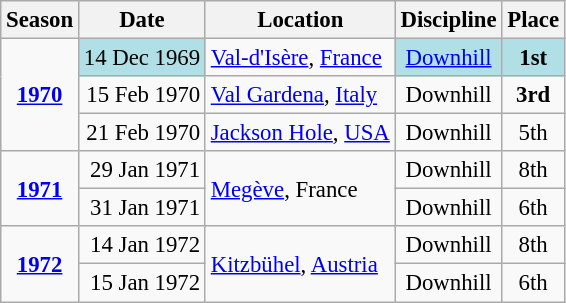<table class="wikitable" style="text-align:center; font-size:95%;">
<tr>
<th>Season</th>
<th>Date</th>
<th>Location</th>
<th>Discipline</th>
<th>Place</th>
</tr>
<tr>
<td rowspan=3><strong><a href='#'>1970</a></strong></td>
<td align=right bgcolor="#BOEOE6">14 Dec 1969</td>
<td align=left> <a href='#'>Val-d'Isère</a>, <a href='#'>France</a></td>
<td bgcolor="#BOEOE6"><a href='#'>Downhill</a></td>
<td bgcolor="#BOEOE6"><strong>1st</strong></td>
</tr>
<tr>
<td align=right>15 Feb 1970</td>
<td align=left> <a href='#'>Val Gardena</a>, <a href='#'>Italy</a></td>
<td>Downhill</td>
<td><strong>3rd</strong></td>
</tr>
<tr>
<td align=right>21 Feb 1970</td>
<td align=left> <a href='#'>Jackson Hole</a>, <a href='#'>USA</a></td>
<td>Downhill</td>
<td>5th</td>
</tr>
<tr>
<td rowspan=2><strong><a href='#'>1971</a></strong></td>
<td align=right>29 Jan 1971</td>
<td rowspan=2 align=left> <a href='#'>Megève</a>, France</td>
<td>Downhill</td>
<td>8th</td>
</tr>
<tr>
<td align=right>31 Jan 1971</td>
<td>Downhill</td>
<td>6th</td>
</tr>
<tr>
<td rowspan=2><strong><a href='#'>1972</a></strong></td>
<td align=right>14 Jan 1972</td>
<td rowspan=2 align=left> <a href='#'>Kitzbühel</a>, <a href='#'>Austria</a></td>
<td>Downhill</td>
<td>8th</td>
</tr>
<tr>
<td align=right>15 Jan 1972</td>
<td>Downhill</td>
<td>6th</td>
</tr>
</table>
